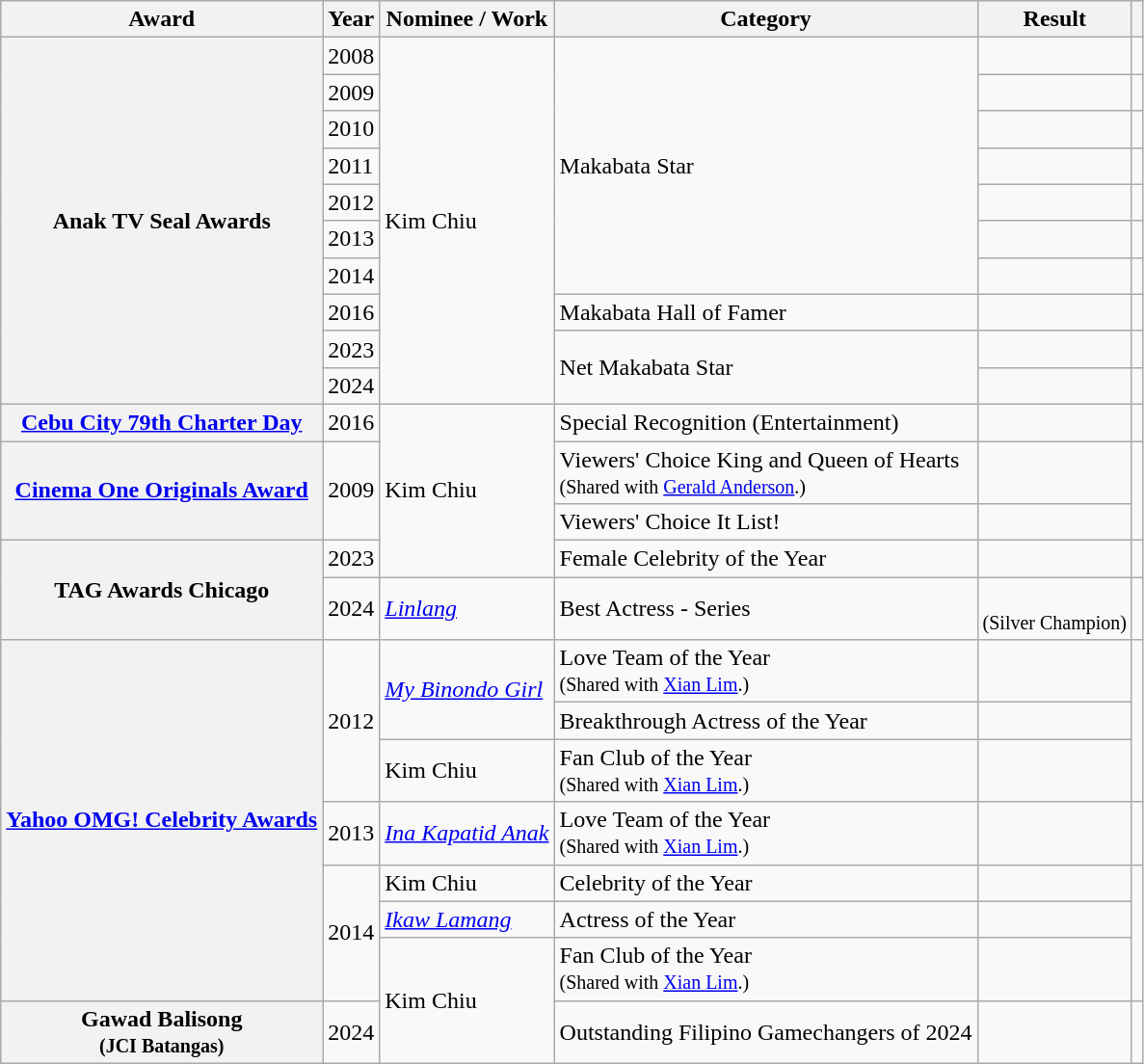<table class="wikitable sortable plainrowheaders">
<tr>
<th scope="col">Award</th>
<th scope="col">Year</th>
<th scope="col">Nominee / Work</th>
<th scope="col">Category</th>
<th scope="col">Result</th>
<th scope="col" class="unsortable"></th>
</tr>
<tr>
<th rowspan="10" scope="row">Anak TV Seal Awards</th>
<td>2008</td>
<td rowspan="10">Kim Chiu</td>
<td rowspan="7">Makabata Star</td>
<td></td>
<td style="text-align: center;"></td>
</tr>
<tr>
<td>2009</td>
<td></td>
<td style="text-align: center;"></td>
</tr>
<tr>
<td>2010</td>
<td></td>
<td style="text-align: center;"></td>
</tr>
<tr>
<td>2011</td>
<td></td>
<td style="text-align: center;"></td>
</tr>
<tr>
<td>2012</td>
<td></td>
<td style="text-align: center;"></td>
</tr>
<tr>
<td>2013</td>
<td></td>
<td style="text-align: center;"></td>
</tr>
<tr>
<td>2014</td>
<td></td>
<td style="text-align: center;"></td>
</tr>
<tr>
<td>2016</td>
<td>Makabata Hall of Famer</td>
<td></td>
<td style="text-align: center;"></td>
</tr>
<tr>
<td>2023</td>
<td rowspan=2>Net Makabata Star</td>
<td></td>
<td style="text-align: center;"></td>
</tr>
<tr>
<td>2024</td>
<td></td>
<td style="text-align: center;"></td>
</tr>
<tr>
<th rowspan="1" scope="row"><a href='#'>Cebu City 79th Charter Day</a></th>
<td>2016</td>
<td rowspan="4">Kim Chiu</td>
<td>Special Recognition (Entertainment)</td>
<td></td>
<td style="text-align: center;"></td>
</tr>
<tr>
<th rowspan="2" scope="row"><a href='#'>Cinema One Originals Award</a></th>
<td rowspan="2">2009</td>
<td>Viewers' Choice King and Queen of Hearts <br><small>(Shared with <a href='#'>Gerald Anderson</a>.)</small></td>
<td></td>
<td rowspan="2" style="text-align: center;"></td>
</tr>
<tr>
<td>Viewers' Choice It List!</td>
<td></td>
</tr>
<tr>
<th rowspan="2" scope="row">TAG Awards Chicago</th>
<td>2023</td>
<td>Female Celebrity of the Year</td>
<td></td>
<td style="text-align: center;"></td>
</tr>
<tr>
<td>2024</td>
<td><em><a href='#'>Linlang</a></em></td>
<td>Best Actress - Series</td>
<td><br><small>(Silver Champion)</small></td>
<td></td>
</tr>
<tr>
<th rowspan="7" scope="row"><a href='#'>Yahoo OMG! Celebrity Awards</a></th>
<td rowspan="3">2012</td>
<td rowspan="2"><em><a href='#'>My Binondo Girl</a></em></td>
<td>Love Team of the Year <br><small>(Shared with <a href='#'>Xian Lim</a>.)</small></td>
<td></td>
<td rowspan="3" style="text-align: center;"></td>
</tr>
<tr>
<td>Breakthrough Actress of the Year</td>
<td></td>
</tr>
<tr>
<td>Kim Chiu</td>
<td>Fan Club of the Year <br><small>(Shared with <a href='#'>Xian Lim</a>.)</small></td>
<td></td>
</tr>
<tr>
<td>2013</td>
<td><em><a href='#'>Ina Kapatid Anak</a></em></td>
<td>Love Team of the Year <br><small>(Shared with <a href='#'>Xian Lim</a>.)</small></td>
<td></td>
<td style="text-align: center;"></td>
</tr>
<tr>
<td rowspan="3">2014</td>
<td>Kim Chiu</td>
<td>Celebrity of the Year</td>
<td></td>
<td rowspan="3" style="text-align: center;"></td>
</tr>
<tr>
<td><em><a href='#'>Ikaw Lamang</a></em></td>
<td>Actress of the Year</td>
<td></td>
</tr>
<tr>
<td rowspan=2>Kim Chiu</td>
<td>Fan Club of the Year <br><small>(Shared with <a href='#'>Xian Lim</a>.)</small></td>
<td></td>
</tr>
<tr>
<th scope="row">Gawad Balisong<br><small>(JCI Batangas)</small></th>
<td>2024</td>
<td>Outstanding Filipino Gamechangers of 2024</td>
<td></td>
<td align="center"></td>
</tr>
</table>
